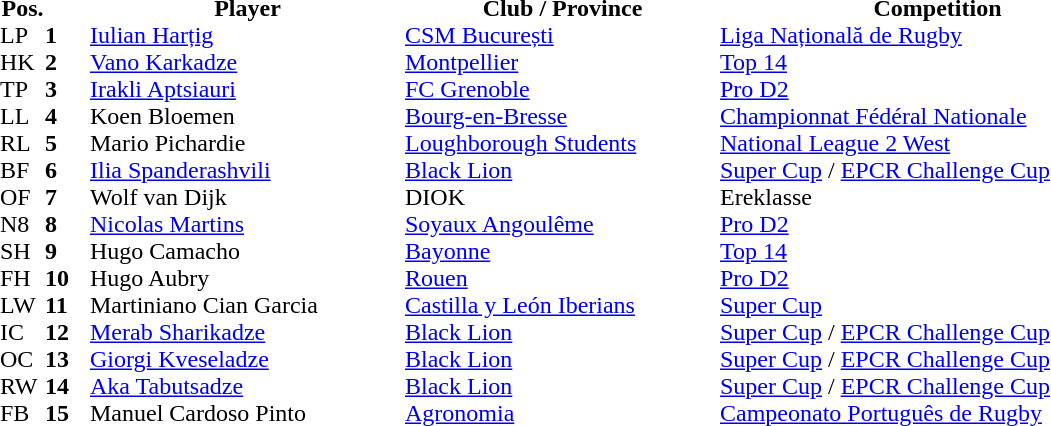<table cellspacing="0" cellpadding="0">
<tr>
<th width="30">Pos.</th>
<th width="30"></th>
<th width="210">Player</th>
<th width="210">Club / Province</th>
<th width="290">Competition</th>
</tr>
<tr>
<td>LP</td>
<td><strong>1</strong></td>
<td> <a href='#'>Iulian Harțig</a></td>
<td> <a href='#'>CSM București</a></td>
<td> <a href='#'>Liga Națională de Rugby</a></td>
</tr>
<tr>
<td>HK</td>
<td><strong>2</strong></td>
<td> <a href='#'>Vano Karkadze</a></td>
<td> <a href='#'>Montpellier</a></td>
<td> <a href='#'>Top 14</a></td>
</tr>
<tr>
<td>TP</td>
<td><strong>3</strong></td>
<td> <a href='#'>Irakli Aptsiauri</a></td>
<td> <a href='#'>FC Grenoble</a></td>
<td> <a href='#'>Pro D2</a></td>
</tr>
<tr>
<td>LL</td>
<td><strong>4</strong></td>
<td> Koen Bloemen</td>
<td> <a href='#'>Bourg-en-Bresse</a></td>
<td> <a href='#'>Championnat Fédéral Nationale</a></td>
</tr>
<tr>
<td>RL</td>
<td><strong>5</strong></td>
<td> Mario Pichardie</td>
<td> <a href='#'>Loughborough Students</a></td>
<td> <a href='#'>National League 2 West</a></td>
</tr>
<tr>
<td>BF</td>
<td><strong>6</strong></td>
<td> <a href='#'>Ilia Spanderashvili</a></td>
<td> <a href='#'>Black Lion</a></td>
<td> <a href='#'>Super Cup</a> /  <a href='#'>EPCR Challenge Cup</a></td>
</tr>
<tr>
<td>OF</td>
<td><strong>7</strong></td>
<td> Wolf van Dijk</td>
<td>  DIOK</td>
<td> Ereklasse</td>
</tr>
<tr>
<td>N8</td>
<td><strong>8</strong></td>
<td> <a href='#'>Nicolas Martins</a></td>
<td> <a href='#'>Soyaux Angoulême</a></td>
<td> <a href='#'>Pro D2</a></td>
</tr>
<tr>
<td>SH</td>
<td><strong>9</strong></td>
<td> Hugo Camacho</td>
<td> <a href='#'>Bayonne</a></td>
<td> <a href='#'>Top 14</a></td>
</tr>
<tr>
<td>FH</td>
<td><strong>10</strong></td>
<td> Hugo Aubry</td>
<td> <a href='#'>Rouen</a></td>
<td> <a href='#'>Pro D2</a></td>
</tr>
<tr>
<td>LW</td>
<td><strong>11</strong></td>
<td> Martiniano Cian Garcia</td>
<td> <a href='#'>Castilla y León Iberians</a></td>
<td> <a href='#'>Super Cup</a></td>
</tr>
<tr>
<td>IC</td>
<td><strong>12</strong></td>
<td> <a href='#'>Merab Sharikadze</a></td>
<td> <a href='#'>Black Lion</a></td>
<td> <a href='#'>Super Cup</a> /  <a href='#'>EPCR Challenge Cup</a></td>
</tr>
<tr>
<td>OC</td>
<td><strong>13</strong></td>
<td> <a href='#'>Giorgi Kveseladze</a></td>
<td> <a href='#'>Black Lion</a></td>
<td> <a href='#'>Super Cup</a> /  <a href='#'>EPCR Challenge Cup</a></td>
</tr>
<tr>
<td>RW</td>
<td><strong>14</strong></td>
<td> <a href='#'>Aka Tabutsadze</a></td>
<td> <a href='#'>Black Lion</a></td>
<td> <a href='#'>Super Cup</a> /  <a href='#'>EPCR Challenge Cup</a></td>
</tr>
<tr>
<td>FB</td>
<td><strong>15</strong></td>
<td> Manuel Cardoso Pinto</td>
<td> <a href='#'>Agronomia</a></td>
<td> <a href='#'>Campeonato Português de Rugby</a></td>
</tr>
</table>
